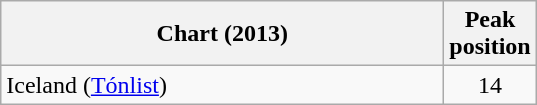<table class="wikitable sortable">
<tr>
<th style="width:18em;">Chart (2013)</th>
<th>Peak<br>position</th>
</tr>
<tr>
<td>Iceland (<a href='#'>Tónlist</a>)</td>
<td align="center">14</td>
</tr>
</table>
